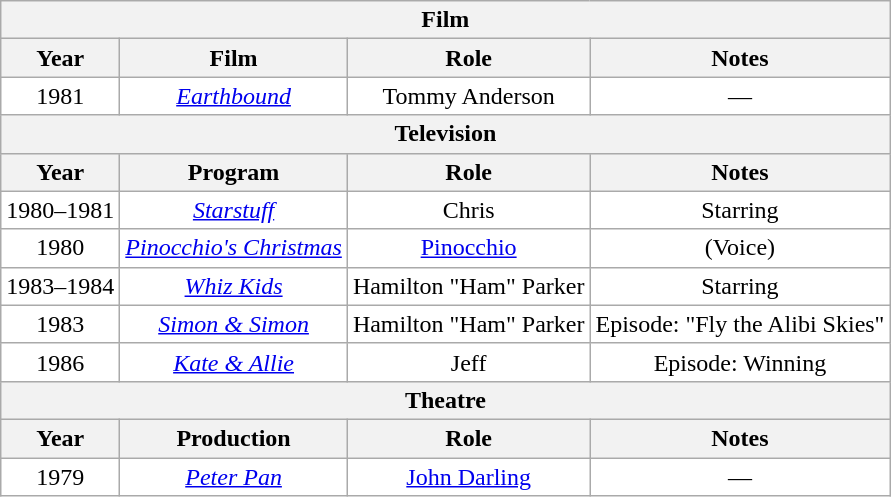<table class="wikitable" rowspan=5; style="text-align: center; background:#ffffff;">
<tr>
<th colspan=4>Film</th>
</tr>
<tr>
<th>Year</th>
<th>Film</th>
<th>Role</th>
<th>Notes</th>
</tr>
<tr>
<td>1981</td>
<td><em><a href='#'>Earthbound</a></em></td>
<td>Tommy Anderson</td>
<td>—</td>
</tr>
<tr>
<th colspan=4>Television</th>
</tr>
<tr>
<th>Year</th>
<th>Program</th>
<th>Role</th>
<th>Notes</th>
</tr>
<tr>
<td>1980–1981</td>
<td><em><a href='#'>Starstuff</a></em></td>
<td>Chris</td>
<td>Starring</td>
</tr>
<tr>
<td>1980</td>
<td><em><a href='#'>Pinocchio's Christmas</a></em></td>
<td><a href='#'>Pinocchio</a></td>
<td>(Voice)</td>
</tr>
<tr>
<td>1983–1984</td>
<td><em><a href='#'>Whiz Kids</a></em></td>
<td>Hamilton "Ham" Parker</td>
<td>Starring</td>
</tr>
<tr>
<td>1983</td>
<td><em><a href='#'>Simon & Simon</a></em></td>
<td>Hamilton "Ham" Parker</td>
<td>Episode: "Fly the Alibi Skies"</td>
</tr>
<tr>
<td>1986</td>
<td><em><a href='#'>Kate & Allie</a></em></td>
<td>Jeff</td>
<td>Episode: Winning</td>
</tr>
<tr>
<th colspan=4>Theatre</th>
</tr>
<tr>
<th>Year</th>
<th>Production</th>
<th>Role</th>
<th>Notes</th>
</tr>
<tr>
<td>1979</td>
<td><em><a href='#'>Peter Pan</a></em></td>
<td><a href='#'>John Darling</a></td>
<td>—</td>
</tr>
</table>
